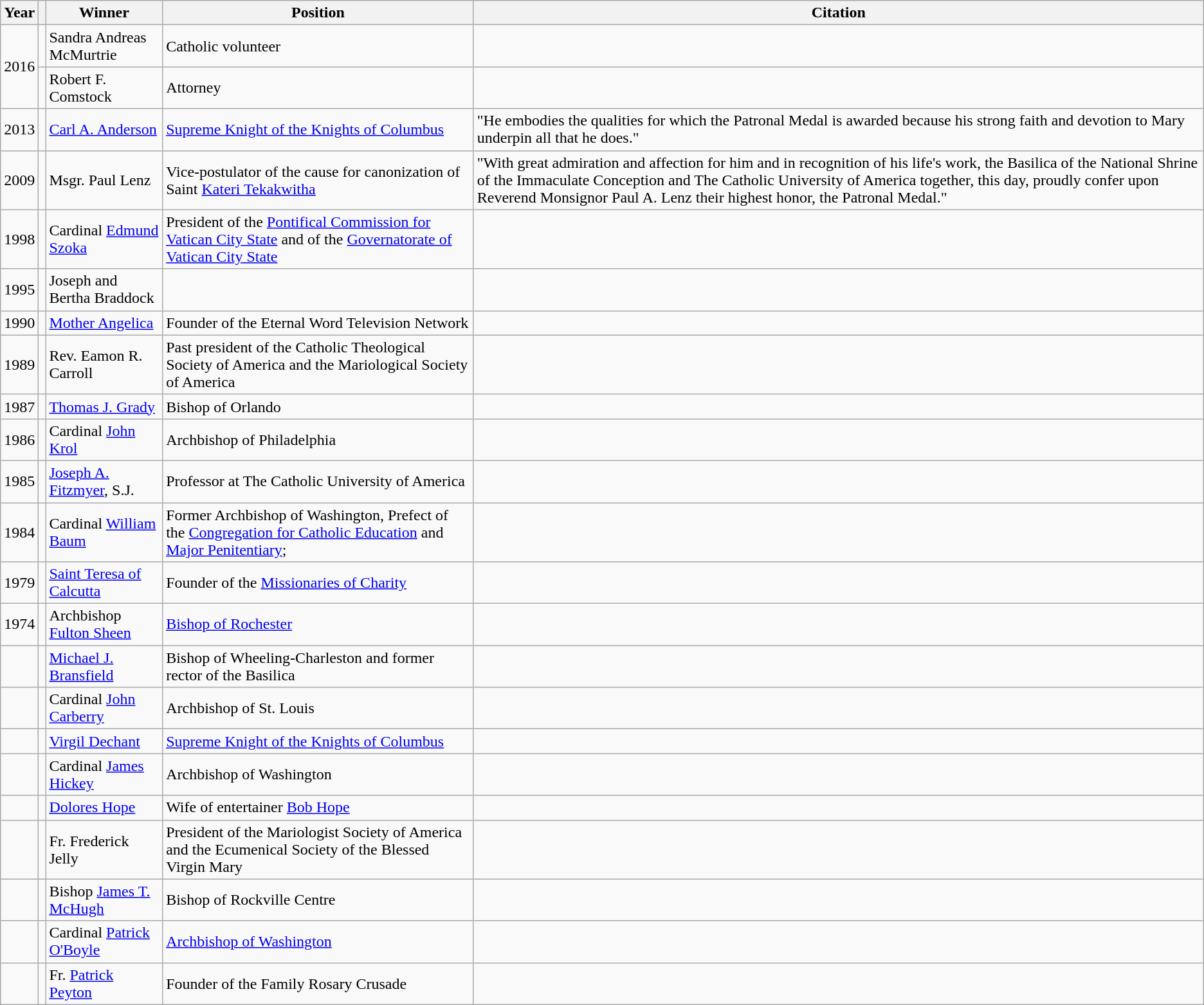<table class="wikitable sortable">
<tr>
<th>Year</th>
<th></th>
<th>Winner</th>
<th>Position</th>
<th>Citation</th>
</tr>
<tr>
<td rowspan=2>2016</td>
<td></td>
<td>Sandra Andreas McMurtrie</td>
<td>Catholic volunteer</td>
<td></td>
</tr>
<tr>
<td></td>
<td>Robert F. Comstock</td>
<td>Attorney</td>
<td></td>
</tr>
<tr>
<td>2013</td>
<td></td>
<td><a href='#'>Carl A. Anderson</a></td>
<td><a href='#'>Supreme Knight of the Knights of Columbus</a></td>
<td>"He embodies the qualities for which the Patronal Medal is awarded because his strong faith and devotion to Mary underpin all that he does."</td>
</tr>
<tr>
<td>2009</td>
<td></td>
<td>Msgr. Paul Lenz</td>
<td>Vice-postulator of the cause for canonization of Saint <a href='#'>Kateri Tekakwitha</a></td>
<td>"With great admiration and affection for him and in recognition of his life's work, the Basilica of the National Shrine of the Immaculate Conception and The Catholic University of America together, this day, proudly confer upon Reverend Monsignor Paul A. Lenz their highest honor, the Patronal Medal."</td>
</tr>
<tr>
<td>1998</td>
<td></td>
<td>Cardinal <a href='#'>Edmund Szoka</a></td>
<td>President of the <a href='#'>Pontifical Commission for Vatican City State</a> and of the <a href='#'>Governatorate of Vatican City State</a></td>
<td></td>
</tr>
<tr>
<td>1995</td>
<td></td>
<td>Joseph and Bertha Braddock</td>
<td></td>
<td></td>
</tr>
<tr>
<td>1990</td>
<td></td>
<td><a href='#'>Mother Angelica</a></td>
<td>Founder of the Eternal Word Television Network</td>
<td></td>
</tr>
<tr>
<td>1989</td>
<td></td>
<td>Rev. Eamon R. Carroll</td>
<td>Past president of the Catholic Theological Society of America and the Mariological Society of America</td>
<td></td>
</tr>
<tr>
<td>1987</td>
<td></td>
<td><a href='#'>Thomas J. Grady</a></td>
<td>Bishop of Orlando</td>
<td></td>
</tr>
<tr>
<td>1986</td>
<td></td>
<td>Cardinal <a href='#'>John Krol</a></td>
<td>Archbishop of Philadelphia</td>
<td></td>
</tr>
<tr>
<td>1985</td>
<td></td>
<td><a href='#'>Joseph A. Fitzmyer</a>, S.J.</td>
<td>Professor at The Catholic University of America</td>
<td></td>
</tr>
<tr>
<td>1984</td>
<td></td>
<td>Cardinal <a href='#'>William Baum</a></td>
<td>Former Archbishop of Washington, Prefect of the <a href='#'>Congregation for Catholic Education</a> and <a href='#'>Major Penitentiary</a>;</td>
<td></td>
</tr>
<tr>
<td>1979</td>
<td></td>
<td><a href='#'>Saint Teresa of Calcutta</a></td>
<td>Founder of the <a href='#'>Missionaries of Charity</a></td>
<td></td>
</tr>
<tr>
<td>1974</td>
<td></td>
<td>Archbishop <a href='#'>Fulton Sheen</a></td>
<td><a href='#'>Bishop of Rochester</a></td>
<td></td>
</tr>
<tr>
<td></td>
<td></td>
<td><a href='#'>Michael J. Bransfield</a></td>
<td>Bishop of Wheeling-Charleston and former rector of the Basilica</td>
<td></td>
</tr>
<tr>
<td></td>
<td></td>
<td>Cardinal <a href='#'>John Carberry</a></td>
<td>Archbishop of St. Louis</td>
<td></td>
</tr>
<tr>
<td></td>
<td></td>
<td><a href='#'>Virgil Dechant</a></td>
<td><a href='#'>Supreme Knight of the Knights of Columbus</a></td>
<td></td>
</tr>
<tr>
<td></td>
<td></td>
<td>Cardinal <a href='#'>James Hickey</a></td>
<td>Archbishop of Washington</td>
<td></td>
</tr>
<tr>
<td></td>
<td></td>
<td><a href='#'>Dolores Hope</a></td>
<td>Wife of entertainer <a href='#'>Bob Hope</a></td>
<td></td>
</tr>
<tr>
<td></td>
<td></td>
<td>Fr. Frederick Jelly</td>
<td>President of the Mariologist Society of America and the Ecumenical Society of the Blessed Virgin Mary</td>
<td></td>
</tr>
<tr>
<td></td>
<td></td>
<td>Bishop <a href='#'>James T. McHugh</a></td>
<td>Bishop of Rockville Centre</td>
<td></td>
</tr>
<tr>
<td></td>
<td></td>
<td>Cardinal <a href='#'>Patrick O'Boyle</a></td>
<td><a href='#'>Archbishop of Washington</a></td>
<td></td>
</tr>
<tr>
<td></td>
<td></td>
<td>Fr. <a href='#'>Patrick Peyton</a></td>
<td>Founder of the Family Rosary Crusade</td>
<td></td>
</tr>
</table>
